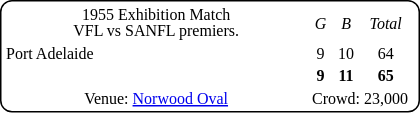<table style="margin-right:4px; margin-top:8px; float:right; border:1px #000 solid; border-radius:8px; background:#fff; font-family:Verdana; font-size:8pt; text-align:center;">
<tr>
<td width="200">1955 Exhibition Match<br>VFL vs SANFL premiers.</td>
<td><em>G</em></td>
<td><em>B</em></td>
<td><em>Total</em></td>
</tr>
<tr>
<td style="text-align:left">Port Adelaide</td>
<td>9</td>
<td>10</td>
<td>64</td>
</tr>
<tr>
<td style="text-align:left"></td>
<td><strong>9</strong></td>
<td><strong>11</strong></td>
<td><strong>65</strong></td>
</tr>
<tr>
<td>Venue: <a href='#'>Norwood Oval</a></td>
<td colspan="3">Crowd: 23,000</td>
<td colspan="3"></td>
</tr>
</table>
